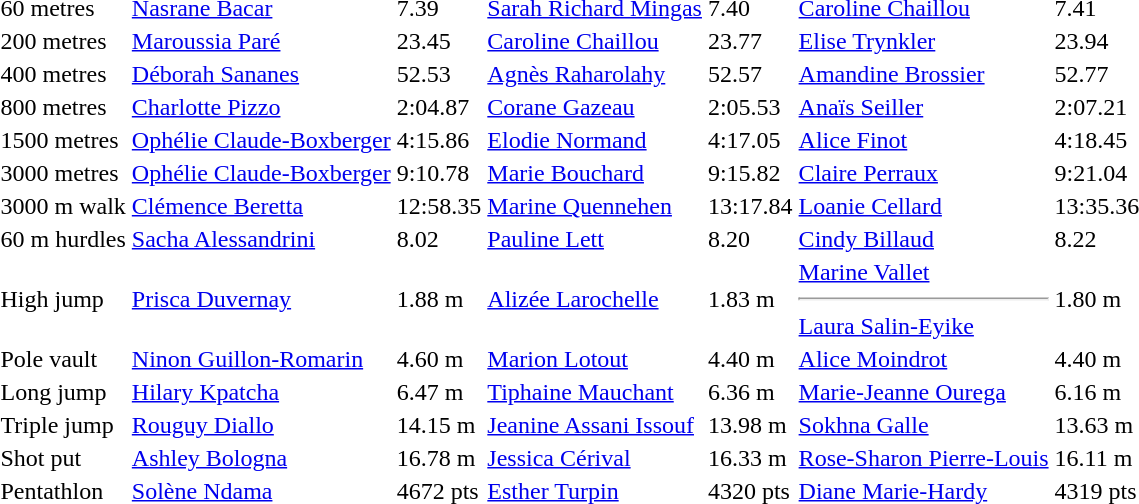<table>
<tr>
<td>60 metres</td>
<td><a href='#'>Nasrane Bacar</a></td>
<td>7.39</td>
<td><a href='#'>Sarah Richard Mingas</a></td>
<td>7.40</td>
<td><a href='#'>Caroline Chaillou</a></td>
<td>7.41</td>
</tr>
<tr>
<td>200 metres</td>
<td><a href='#'>Maroussia Paré</a></td>
<td>23.45</td>
<td><a href='#'>Caroline Chaillou</a></td>
<td>23.77</td>
<td><a href='#'>Elise Trynkler</a></td>
<td>23.94</td>
</tr>
<tr>
<td>400 metres</td>
<td><a href='#'>Déborah Sananes</a></td>
<td>52.53</td>
<td><a href='#'>Agnès Raharolahy</a></td>
<td>52.57</td>
<td><a href='#'>Amandine Brossier</a></td>
<td>52.77</td>
</tr>
<tr>
<td>800 metres</td>
<td><a href='#'>Charlotte Pizzo</a></td>
<td>2:04.87</td>
<td><a href='#'>Corane Gazeau</a></td>
<td>2:05.53</td>
<td><a href='#'>Anaïs Seiller</a></td>
<td>2:07.21</td>
</tr>
<tr>
<td>1500 metres</td>
<td><a href='#'>Ophélie Claude-Boxberger</a></td>
<td>4:15.86</td>
<td><a href='#'>Elodie Normand</a></td>
<td>4:17.05</td>
<td><a href='#'>Alice Finot</a></td>
<td>4:18.45</td>
</tr>
<tr>
<td>3000 metres</td>
<td><a href='#'>Ophélie Claude-Boxberger</a></td>
<td>9:10.78</td>
<td><a href='#'>Marie Bouchard</a></td>
<td>9:15.82</td>
<td><a href='#'>Claire Perraux</a></td>
<td>9:21.04</td>
</tr>
<tr>
<td>3000 m walk</td>
<td><a href='#'>Clémence Beretta</a></td>
<td>12:58.35</td>
<td><a href='#'>Marine Quennehen</a></td>
<td>13:17.84</td>
<td><a href='#'>Loanie Cellard</a></td>
<td>13:35.36</td>
</tr>
<tr>
<td>60 m hurdles</td>
<td><a href='#'>Sacha Alessandrini</a></td>
<td>8.02</td>
<td><a href='#'>Pauline Lett</a></td>
<td>8.20</td>
<td><a href='#'>Cindy Billaud</a></td>
<td>8.22</td>
</tr>
<tr>
<td>High jump</td>
<td><a href='#'>Prisca Duvernay</a></td>
<td>1.88 m</td>
<td><a href='#'>Alizée Larochelle</a></td>
<td>1.83 m</td>
<td><a href='#'>Marine Vallet</a><hr><a href='#'>Laura Salin-Eyike</a></td>
<td>1.80 m</td>
</tr>
<tr>
<td>Pole vault</td>
<td><a href='#'>Ninon Guillon-Romarin</a></td>
<td>4.60 m</td>
<td><a href='#'>Marion Lotout</a></td>
<td>4.40 m</td>
<td><a href='#'>Alice Moindrot</a></td>
<td>4.40 m</td>
</tr>
<tr>
<td>Long jump</td>
<td><a href='#'>Hilary Kpatcha</a></td>
<td>6.47 m</td>
<td><a href='#'>Tiphaine Mauchant</a></td>
<td>6.36 m</td>
<td><a href='#'>Marie-Jeanne Ourega</a></td>
<td>6.16 m</td>
</tr>
<tr>
<td>Triple jump</td>
<td><a href='#'>Rouguy Diallo</a></td>
<td>14.15 m</td>
<td><a href='#'>Jeanine Assani Issouf</a></td>
<td>13.98 m</td>
<td><a href='#'>Sokhna Galle</a></td>
<td>13.63 m</td>
</tr>
<tr>
<td>Shot put</td>
<td><a href='#'>Ashley Bologna</a></td>
<td>16.78 m</td>
<td><a href='#'>Jessica Cérival</a></td>
<td>16.33 m</td>
<td><a href='#'>Rose-Sharon Pierre-Louis</a></td>
<td>16.11 m</td>
</tr>
<tr>
<td>Pentathlon</td>
<td><a href='#'>Solène Ndama</a></td>
<td>4672 pts</td>
<td><a href='#'>Esther Turpin</a></td>
<td>4320 pts</td>
<td><a href='#'>Diane Marie-Hardy</a></td>
<td>4319 pts</td>
</tr>
</table>
